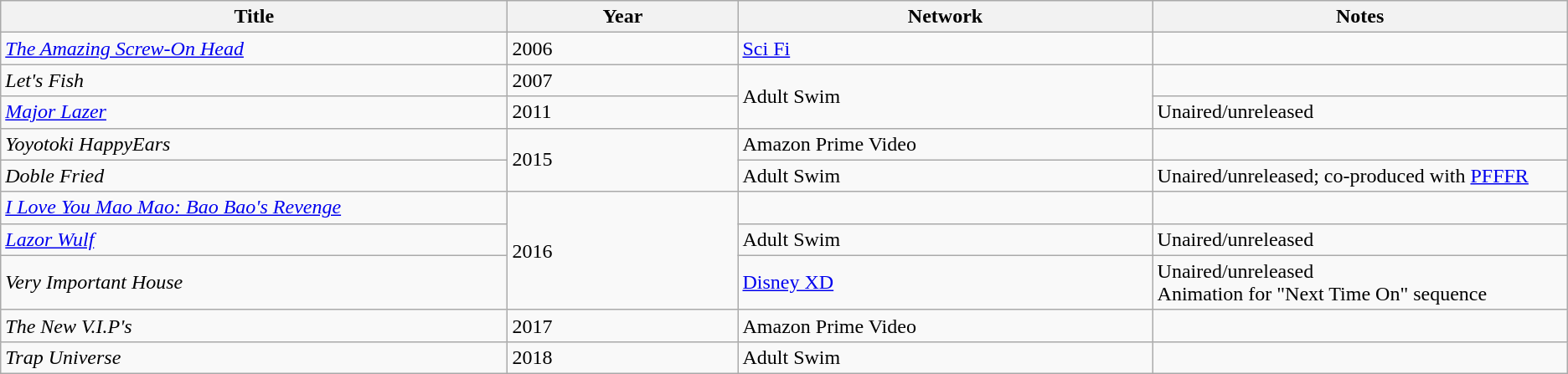<table class="wikitable sortable" style="width: auto style="width:70%; table-layout: fixed">
<tr>
<th style="width:22%;">Title</th>
<th style="width:10%;">Year</th>
<th style="width:18%;">Network</th>
<th style="width:18%;">Notes</th>
</tr>
<tr>
<td><em><a href='#'>The Amazing Screw-On Head</a></em></td>
<td>2006</td>
<td><a href='#'>Sci Fi</a></td>
<td></td>
</tr>
<tr>
<td><em>Let's Fish</em></td>
<td>2007</td>
<td rowspan="2">Adult Swim</td>
<td></td>
</tr>
<tr>
<td><em><a href='#'>Major Lazer</a></em></td>
<td>2011</td>
<td>Unaired/unreleased</td>
</tr>
<tr>
<td><em>Yoyotoki HappyEars</em></td>
<td rowspan="2">2015</td>
<td>Amazon Prime Video</td>
<td></td>
</tr>
<tr>
<td><em>Doble Fried</em></td>
<td>Adult Swim</td>
<td>Unaired/unreleased; co-produced with <a href='#'>PFFFR</a></td>
</tr>
<tr>
<td><em><a href='#'>I Love You Mao Mao: Bao Bao's Revenge</a></em></td>
<td rowspan="3">2016</td>
<td></td>
<td></td>
</tr>
<tr>
<td><em><a href='#'>Lazor Wulf</a></em></td>
<td>Adult Swim</td>
<td>Unaired/unreleased</td>
</tr>
<tr>
<td><em>Very Important House</em></td>
<td><a href='#'>Disney XD</a></td>
<td>Unaired/unreleased<br>Animation for "Next Time On" sequence</td>
</tr>
<tr>
<td><em>The New V.I.P's</em></td>
<td>2017</td>
<td>Amazon Prime Video</td>
<td></td>
</tr>
<tr>
<td><em>Trap Universe</em></td>
<td>2018</td>
<td>Adult Swim</td>
<td></td>
</tr>
</table>
